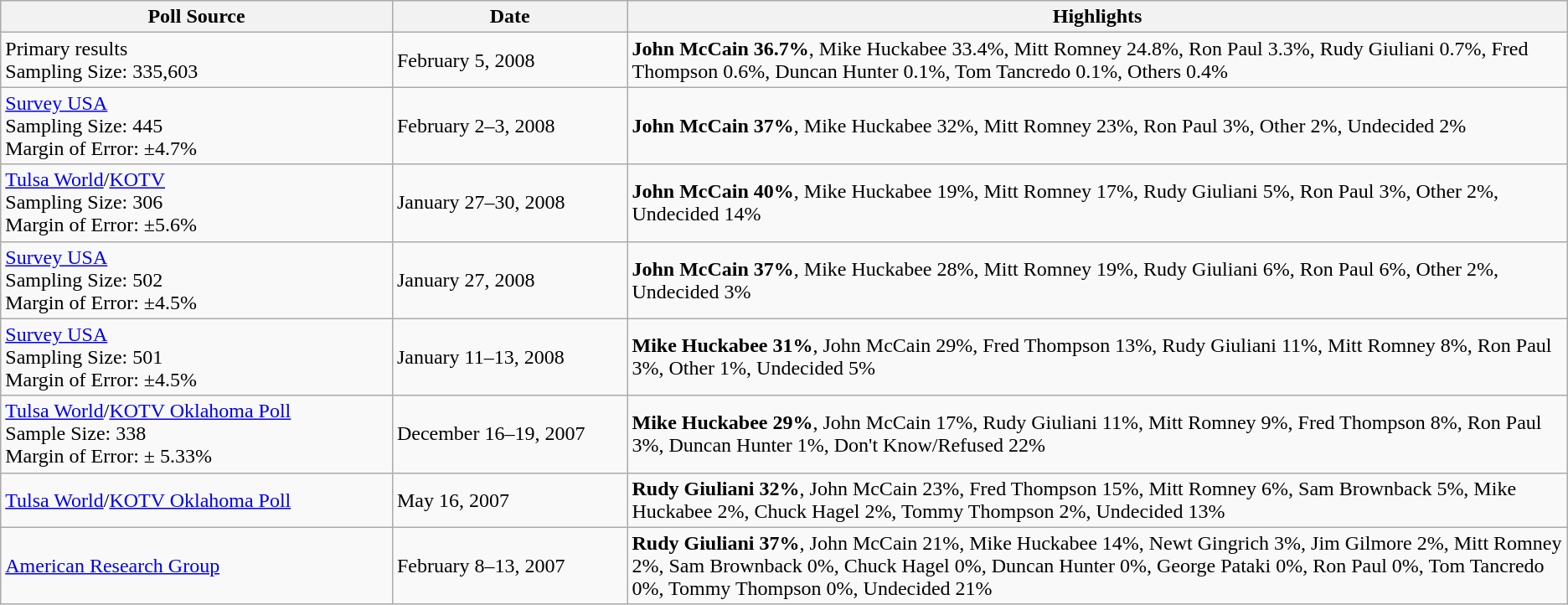<table class="wikitable sortable">
<tr>
<th width="25%">Poll Source</th>
<th width="15%">Date</th>
<th width="60%">Highlights</th>
</tr>
<tr>
<td>Primary results<br>Sampling Size: 335,603<br></td>
<td>February 5, 2008</td>
<td><strong>John McCain 36.7%</strong>, Mike Huckabee 33.4%, Mitt Romney 24.8%, Ron Paul 3.3%, Rudy Giuliani 0.7%, Fred Thompson 0.6%, Duncan Hunter 0.1%, Tom Tancredo 0.1%, Others 0.4%</td>
</tr>
<tr>
<td><a href='#'>Survey USA</a><br>Sampling Size: 445<br>
Margin of Error: ±4.7%</td>
<td>February 2–3, 2008</td>
<td><strong>John McCain 37%</strong>, Mike Huckabee 32%, Mitt Romney 23%, Ron Paul 3%, Other 2%, Undecided 2%</td>
</tr>
<tr>
<td><a href='#'>Tulsa World</a>/<a href='#'>KOTV</a><br>Sampling Size: 306<br>
Margin of Error: ±5.6%</td>
<td>January 27–30, 2008</td>
<td><strong>John McCain 40%</strong>, Mike Huckabee 19%, Mitt Romney 17%, Rudy Giuliani 5%, Ron Paul 3%, Other 2%, Undecided 14%</td>
</tr>
<tr>
<td><a href='#'>Survey USA</a><br>Sampling Size: 502<br>
Margin of Error: ±4.5%</td>
<td>January 27, 2008</td>
<td><strong>John McCain 37%</strong>, Mike Huckabee 28%, Mitt Romney 19%, Rudy Giuliani 6%, Ron Paul 6%, Other 2%, Undecided 3%</td>
</tr>
<tr>
<td><a href='#'>Survey USA</a><br>Sampling Size: 501<br>
Margin of Error: ±4.5%</td>
<td>January 11–13, 2008</td>
<td><strong>Mike Huckabee 31%</strong>, John McCain 29%, Fred Thompson 13%, Rudy Giuliani 11%, Mitt Romney 8%, Ron Paul 3%, Other 1%, Undecided 5%</td>
</tr>
<tr>
<td><a href='#'>Tulsa World</a>/<a href='#'>KOTV Oklahoma Poll</a><br>Sample Size: 338<br>
Margin of Error: ± 5.33%</td>
<td>December 16–19, 2007</td>
<td><strong>Mike Huckabee 29%</strong>, John McCain 17%, Rudy Giuliani 11%, Mitt Romney 9%, Fred Thompson 8%, Ron Paul 3%, Duncan Hunter 1%, Don't Know/Refused 22%</td>
</tr>
<tr>
<td><a href='#'>Tulsa World</a>/<a href='#'>KOTV Oklahoma Poll</a></td>
<td>May 16, 2007</td>
<td><strong>Rudy Giuliani 32%</strong>, John McCain 23%, Fred Thompson 15%, Mitt Romney 6%, Sam Brownback 5%, Mike Huckabee 2%, Chuck Hagel 2%, Tommy Thompson 2%, Undecided 13%</td>
</tr>
<tr>
<td><a href='#'>American Research Group</a></td>
<td>February 8–13, 2007</td>
<td><strong>Rudy Giuliani 37%</strong>, John McCain 21%, Mike Huckabee 14%, Newt Gingrich 3%, Jim Gilmore 2%, Mitt Romney 2%, Sam Brownback 0%, Chuck Hagel 0%, Duncan Hunter 0%, George Pataki 0%, Ron Paul 0%, Tom Tancredo 0%, Tommy Thompson 0%, Undecided 21%</td>
</tr>
</table>
